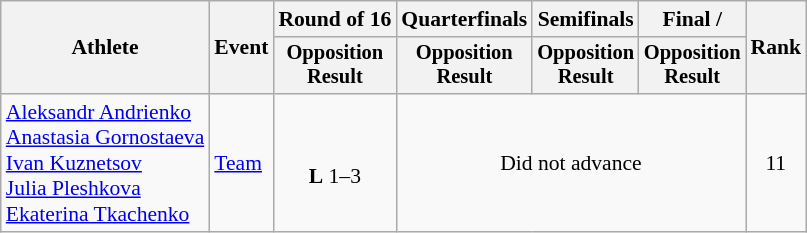<table class=wikitable style="text-align:center; font-size:90%">
<tr>
<th rowspan=2>Athlete</th>
<th rowspan=2>Event</th>
<th>Round of 16</th>
<th>Quarterfinals</th>
<th>Semifinals</th>
<th>Final / </th>
<th rowspan=2>Rank</th>
</tr>
<tr style="font-size:95%">
<th>Opposition<br>Result</th>
<th>Opposition<br>Result</th>
<th>Opposition<br>Result</th>
<th>Opposition<br>Result</th>
</tr>
<tr>
<td align=left><a href='#'>Aleksandr Andrienko</a><br><a href='#'>Anastasia Gornostaeva</a><br><a href='#'>Ivan Kuznetsov</a><br><a href='#'>Julia Pleshkova</a><br><a href='#'>Ekaterina Tkachenko</a></td>
<td align=left><a href='#'>Team</a></td>
<td><br><strong>L</strong> 1–3</td>
<td colspan=3>Did not advance</td>
<td>11</td>
</tr>
</table>
